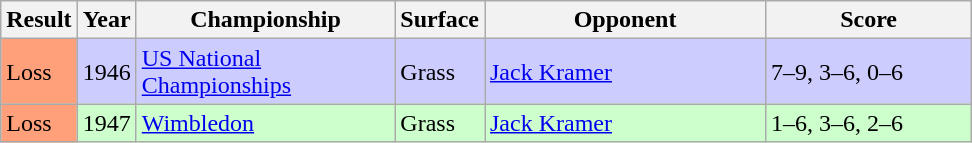<table class="sortable wikitable">
<tr>
<th style="width:40px">Result</th>
<th style="width:30px">Year</th>
<th style="width:165px">Championship</th>
<th style="width:50px">Surface</th>
<th style="width:180px">Opponent</th>
<th style="width:130px" class="unsortable">Score</th>
</tr>
<tr style="background:#ccf;">
<td style="background:#ffa07a;">Loss</td>
<td>1946</td>
<td><a href='#'>US National Championships</a></td>
<td>Grass</td>
<td> <a href='#'>Jack Kramer</a></td>
<td>7–9, 3–6, 0–6</td>
</tr>
<tr style="background:#cfc;">
<td style="background:#ffa07a;">Loss</td>
<td>1947</td>
<td><a href='#'>Wimbledon</a></td>
<td>Grass</td>
<td> <a href='#'>Jack Kramer</a></td>
<td>1–6, 3–6, 2–6</td>
</tr>
</table>
